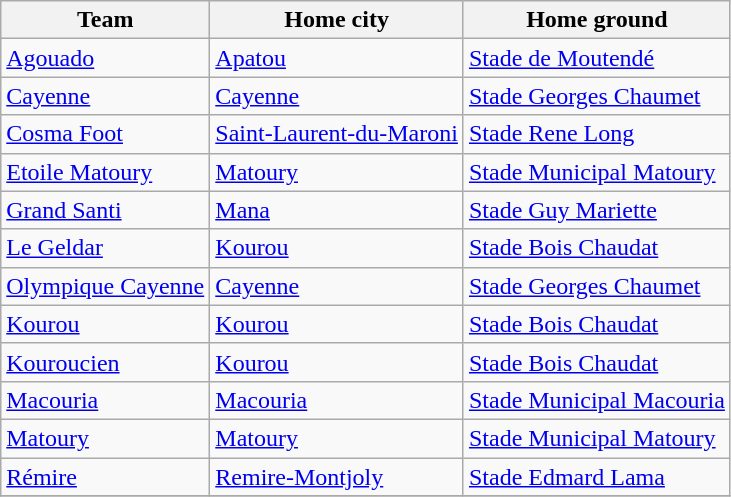<table class="wikitable sortable">
<tr>
<th>Team</th>
<th>Home city</th>
<th>Home ground</th>
</tr>
<tr>
<td><a href='#'>Agouado</a></td>
<td><a href='#'>Apatou</a></td>
<td><a href='#'>Stade de Moutendé</a></td>
</tr>
<tr>
<td><a href='#'>Cayenne</a></td>
<td><a href='#'>Cayenne</a></td>
<td><a href='#'>Stade Georges Chaumet</a></td>
</tr>
<tr>
<td><a href='#'>Cosma Foot</a></td>
<td><a href='#'>Saint-Laurent-du-Maroni</a></td>
<td><a href='#'>Stade Rene Long</a></td>
</tr>
<tr>
<td><a href='#'>Etoile Matoury</a></td>
<td><a href='#'>Matoury</a></td>
<td><a href='#'>Stade Municipal Matoury</a></td>
</tr>
<tr>
<td><a href='#'>Grand Santi</a></td>
<td><a href='#'>Mana</a></td>
<td><a href='#'>Stade Guy Mariette</a></td>
</tr>
<tr>
<td><a href='#'>Le Geldar</a></td>
<td><a href='#'>Kourou</a></td>
<td><a href='#'>Stade Bois Chaudat</a></td>
</tr>
<tr>
<td><a href='#'>Olympique Cayenne</a></td>
<td><a href='#'>Cayenne</a></td>
<td><a href='#'>Stade Georges Chaumet</a></td>
</tr>
<tr>
<td><a href='#'>Kourou</a></td>
<td><a href='#'>Kourou</a></td>
<td><a href='#'>Stade Bois Chaudat</a></td>
</tr>
<tr>
<td><a href='#'>Kouroucien</a></td>
<td><a href='#'>Kourou</a></td>
<td><a href='#'>Stade Bois Chaudat</a></td>
</tr>
<tr>
<td><a href='#'>Macouria</a></td>
<td><a href='#'>Macouria</a></td>
<td><a href='#'>Stade Municipal Macouria</a></td>
</tr>
<tr>
<td><a href='#'>Matoury</a></td>
<td><a href='#'>Matoury</a></td>
<td><a href='#'>Stade Municipal Matoury</a></td>
</tr>
<tr>
<td><a href='#'>Rémire</a></td>
<td><a href='#'>Remire-Montjoly</a></td>
<td><a href='#'>Stade Edmard Lama</a></td>
</tr>
<tr>
</tr>
</table>
